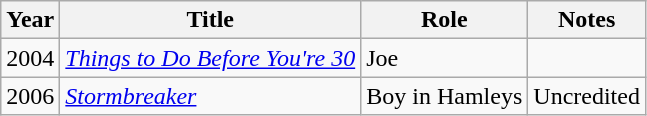<table class="wikitable sortable">
<tr>
<th>Year</th>
<th>Title</th>
<th>Role</th>
<th class="unsortable">Notes</th>
</tr>
<tr>
<td>2004</td>
<td><em><a href='#'>Things to Do Before You're 30</a></em></td>
<td>Joe</td>
<td></td>
</tr>
<tr>
<td>2006</td>
<td><em><a href='#'>Stormbreaker</a></em></td>
<td>Boy in Hamleys</td>
<td>Uncredited</td>
</tr>
</table>
